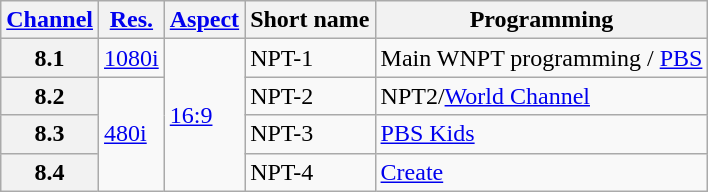<table class="wikitable">
<tr>
<th scope = "col"><a href='#'>Channel</a></th>
<th scope = "col"><a href='#'>Res.</a></th>
<th scope = "col"><a href='#'>Aspect</a></th>
<th scope = "col">Short name</th>
<th scope = "col">Programming</th>
</tr>
<tr>
<th scope = "row">8.1</th>
<td><a href='#'>1080i</a></td>
<td rowspan="4"><a href='#'>16:9</a></td>
<td>NPT-1</td>
<td>Main WNPT programming / <a href='#'>PBS</a></td>
</tr>
<tr>
<th scope = "row">8.2</th>
<td rowspan=3><a href='#'>480i</a></td>
<td>NPT-2</td>
<td>NPT2/<a href='#'>World Channel</a></td>
</tr>
<tr>
<th scope = "row">8.3</th>
<td>NPT-3</td>
<td><a href='#'>PBS Kids</a></td>
</tr>
<tr>
<th scope = "row">8.4</th>
<td>NPT-4</td>
<td><a href='#'>Create</a></td>
</tr>
</table>
